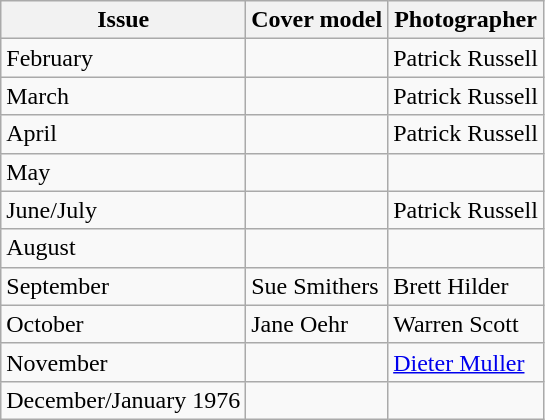<table class="wikitable">
<tr>
<th>Issue</th>
<th>Cover model</th>
<th>Photographer</th>
</tr>
<tr>
<td>February</td>
<td></td>
<td>Patrick Russell</td>
</tr>
<tr>
<td>March</td>
<td></td>
<td>Patrick Russell</td>
</tr>
<tr>
<td>April</td>
<td></td>
<td>Patrick Russell</td>
</tr>
<tr>
<td>May</td>
<td></td>
<td></td>
</tr>
<tr>
<td>June/July</td>
<td></td>
<td>Patrick Russell</td>
</tr>
<tr>
<td>August</td>
<td></td>
<td></td>
</tr>
<tr>
<td>September</td>
<td>Sue Smithers</td>
<td>Brett Hilder</td>
</tr>
<tr>
<td>October</td>
<td>Jane Oehr</td>
<td>Warren Scott</td>
</tr>
<tr>
<td>November</td>
<td></td>
<td><a href='#'>Dieter Muller</a></td>
</tr>
<tr>
<td>December/January 1976</td>
<td></td>
<td></td>
</tr>
</table>
